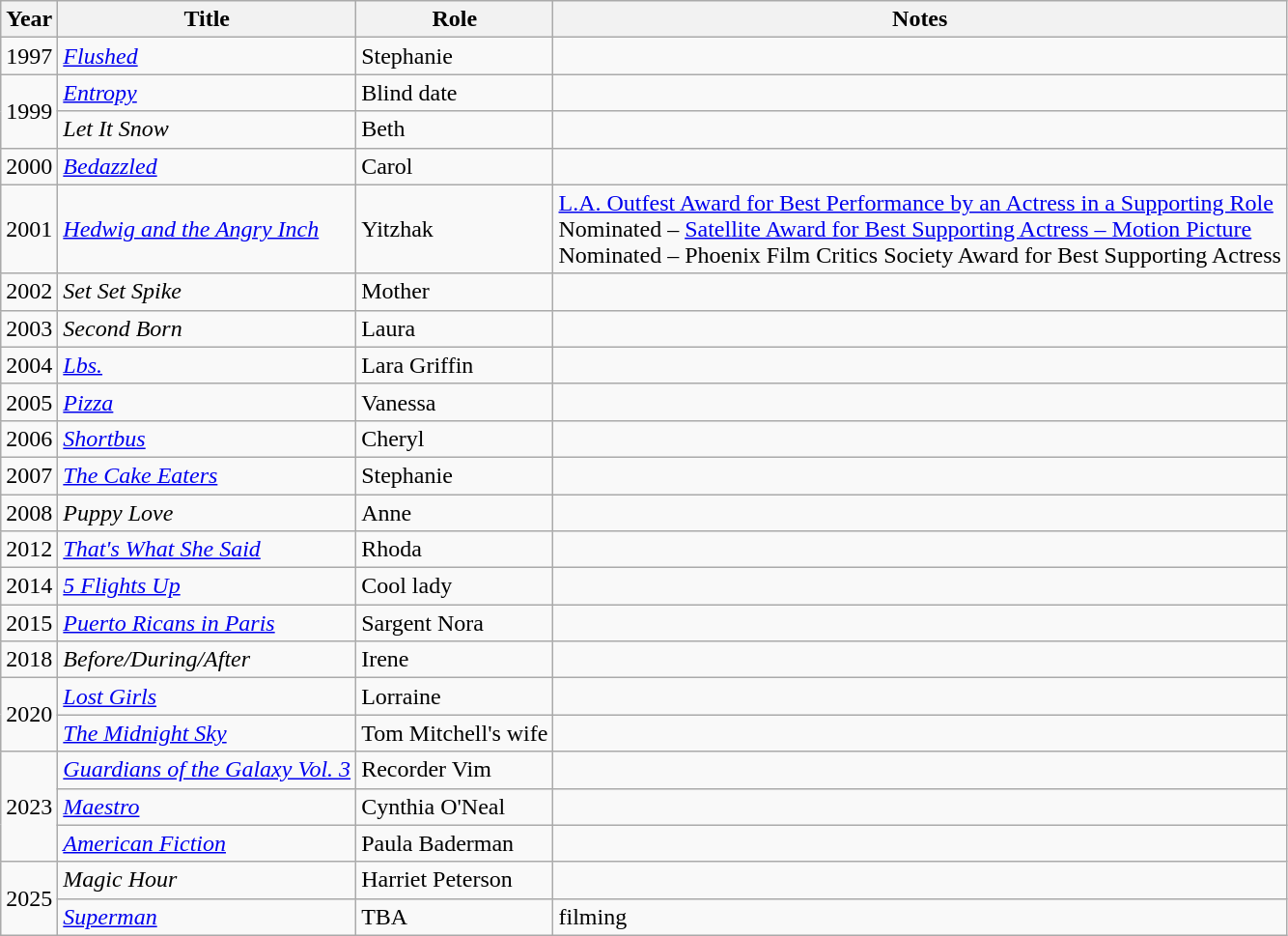<table class="wikitable sortable">
<tr>
<th>Year</th>
<th>Title</th>
<th>Role</th>
<th class="unsortable">Notes</th>
</tr>
<tr>
<td>1997</td>
<td><em><a href='#'>Flushed</a></em></td>
<td>Stephanie</td>
<td></td>
</tr>
<tr>
<td rowspan="2">1999</td>
<td><em><a href='#'>Entropy</a></em></td>
<td>Blind date</td>
<td></td>
</tr>
<tr>
<td><em>Let It Snow</em></td>
<td>Beth</td>
<td></td>
</tr>
<tr>
<td>2000</td>
<td><em><a href='#'>Bedazzled</a></em></td>
<td>Carol</td>
<td></td>
</tr>
<tr>
<td>2001</td>
<td><em><a href='#'>Hedwig and the Angry Inch</a></em></td>
<td>Yitzhak</td>
<td><a href='#'>L.A. Outfest Award for Best Performance by an Actress in a Supporting Role</a><br>Nominated – <a href='#'>Satellite Award for Best Supporting Actress – Motion Picture</a><br>Nominated – Phoenix Film Critics Society Award for Best Supporting Actress</td>
</tr>
<tr>
<td>2002</td>
<td><em>Set Set Spike</em></td>
<td>Mother</td>
<td></td>
</tr>
<tr>
<td>2003</td>
<td><em>Second Born</em></td>
<td>Laura</td>
<td></td>
</tr>
<tr>
<td>2004</td>
<td><em><a href='#'>Lbs.</a></em></td>
<td>Lara Griffin</td>
<td></td>
</tr>
<tr>
<td>2005</td>
<td><em><a href='#'>Pizza</a></em></td>
<td>Vanessa</td>
<td></td>
</tr>
<tr>
<td>2006</td>
<td><em><a href='#'>Shortbus</a></em></td>
<td>Cheryl</td>
<td></td>
</tr>
<tr>
<td>2007</td>
<td><em><a href='#'>The Cake Eaters</a></em></td>
<td>Stephanie</td>
<td></td>
</tr>
<tr>
<td>2008</td>
<td><em>Puppy Love</em></td>
<td>Anne</td>
<td></td>
</tr>
<tr>
<td>2012</td>
<td><em><a href='#'>That's What She Said</a></em></td>
<td>Rhoda</td>
<td></td>
</tr>
<tr>
<td>2014</td>
<td><em><a href='#'>5 Flights Up</a></em></td>
<td>Cool lady</td>
<td></td>
</tr>
<tr>
<td>2015</td>
<td><em><a href='#'>Puerto Ricans in Paris</a></em></td>
<td>Sargent Nora</td>
<td></td>
</tr>
<tr>
<td>2018</td>
<td><em>Before/During/After </em></td>
<td>Irene</td>
<td></td>
</tr>
<tr>
<td rowspan="2">2020</td>
<td><em><a href='#'>Lost Girls</a></em></td>
<td>Lorraine</td>
<td></td>
</tr>
<tr>
<td><em><a href='#'>The Midnight Sky</a></em></td>
<td>Tom Mitchell's wife</td>
<td></td>
</tr>
<tr>
<td rowspan="3">2023</td>
<td><em><a href='#'>Guardians of the Galaxy Vol. 3</a></em></td>
<td>Recorder Vim</td>
<td></td>
</tr>
<tr>
<td><em><a href='#'>Maestro</a></em></td>
<td>Cynthia O'Neal</td>
<td></td>
</tr>
<tr>
<td><em><a href='#'>American Fiction</a></em></td>
<td>Paula Baderman</td>
<td></td>
</tr>
<tr>
<td rowspan="2">2025</td>
<td><em>Magic Hour</em></td>
<td>Harriet Peterson</td>
<td></td>
</tr>
<tr>
<td><em><a href='#'>Superman</a></em></td>
<td>TBA</td>
<td>filming</td>
</tr>
</table>
